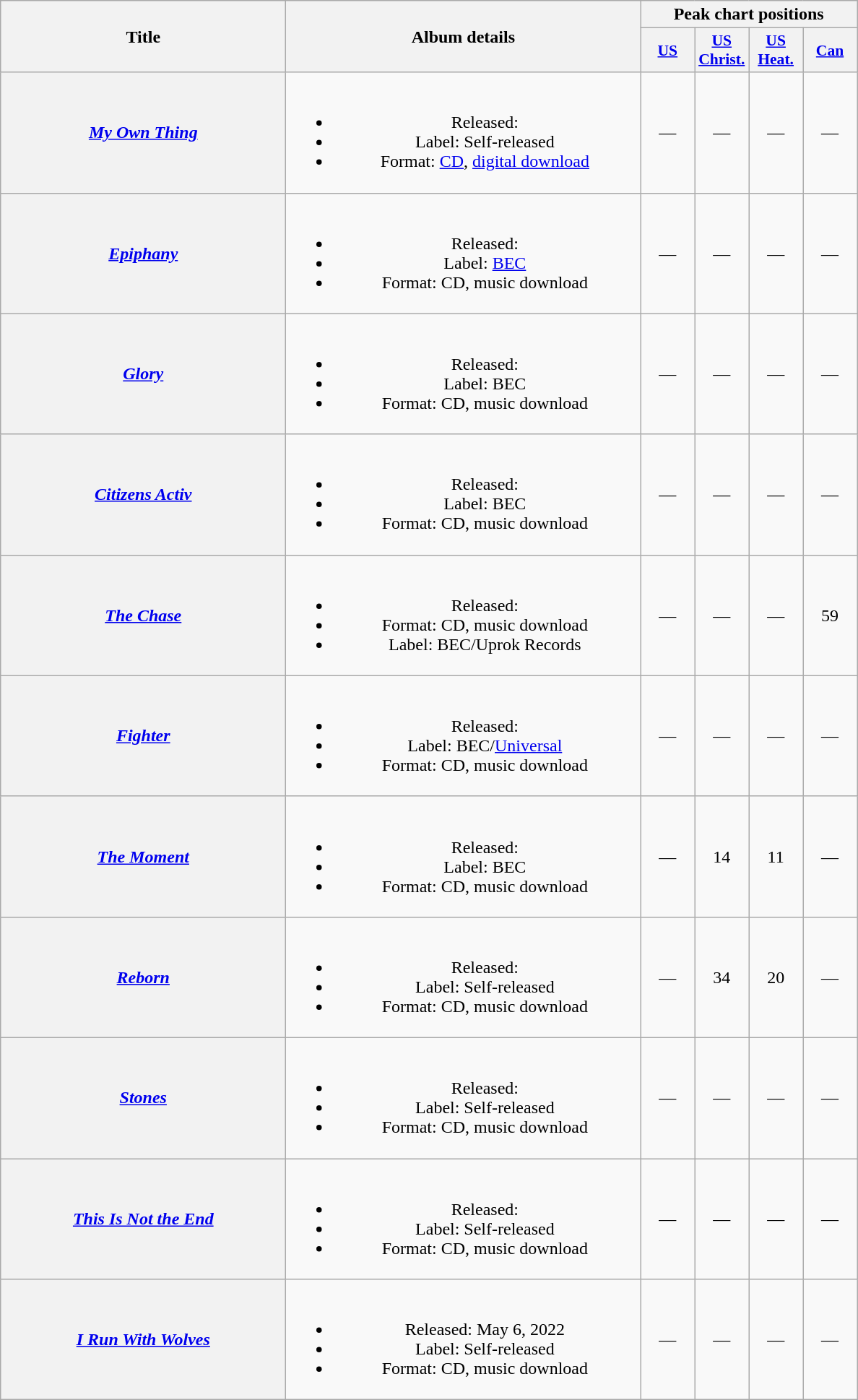<table class="wikitable plainrowheaders" style="text-align:center;">
<tr>
<th scope="col" rowspan="2" style="width:16em;">Title</th>
<th scope="col" rowspan="2" style="width:20em;">Album details</th>
<th scope="col" colspan="4">Peak chart positions</th>
</tr>
<tr>
<th scope="col" style="width:3em;font-size:90%;"><a href='#'>US</a><br></th>
<th scope="col" style="width:3em;font-size:90%;"><a href='#'>US<br>Christ.</a><br></th>
<th scope="col" style="width:3em;font-size:90%;"><a href='#'>US<br>Heat.</a><br></th>
<th scope="col" style="width:3em;font-size:90%;"><a href='#'>Can</a><br></th>
</tr>
<tr>
<th scope="row"><strong><em><a href='#'>My Own Thing</a></em></strong></th>
<td><br><ul><li>Released: </li><li>Label: Self-released</li><li>Format: <a href='#'>CD</a>, <a href='#'>digital download</a></li></ul></td>
<td>—</td>
<td>—</td>
<td>—</td>
<td>—</td>
</tr>
<tr>
<th scope="row"><strong><em><a href='#'>Epiphany</a></em></strong></th>
<td><br><ul><li>Released: </li><li>Label: <a href='#'>BEC</a></li><li>Format: CD, music download</li></ul></td>
<td>—</td>
<td>—</td>
<td>—</td>
<td>—</td>
</tr>
<tr>
<th scope="row"><strong><em><a href='#'>Glory</a></em></strong></th>
<td><br><ul><li>Released: </li><li>Label: BEC</li><li>Format: CD, music download</li></ul></td>
<td>—</td>
<td>—</td>
<td>—</td>
<td>—</td>
</tr>
<tr>
<th scope="row"><strong><em><a href='#'>Citizens Activ</a></em></strong></th>
<td><br><ul><li>Released: </li><li>Label: BEC</li><li>Format: CD, music download</li></ul></td>
<td>—</td>
<td>—</td>
<td>—</td>
<td>—</td>
</tr>
<tr>
<th scope="row"><strong><em><a href='#'>The Chase</a></em></strong></th>
<td><br><ul><li>Released: </li><li>Format: CD, music download</li><li>Label: BEC/Uprok Records</li></ul></td>
<td>—</td>
<td>—</td>
<td>—</td>
<td>59<br></td>
</tr>
<tr>
<th scope="row"><strong><em><a href='#'>Fighter</a></em></strong></th>
<td><br><ul><li>Released: </li><li>Label: BEC/<a href='#'>Universal</a></li><li>Format: CD, music download</li></ul></td>
<td>—</td>
<td>—</td>
<td>—</td>
<td>—</td>
</tr>
<tr>
<th scope="row"><strong><em><a href='#'>The Moment</a></em></strong></th>
<td><br><ul><li>Released: </li><li>Label: BEC</li><li>Format: CD, music download</li></ul></td>
<td>—</td>
<td>14</td>
<td>11</td>
<td>—</td>
</tr>
<tr>
<th scope="row"><strong><em><a href='#'>Reborn</a></em></strong></th>
<td><br><ul><li>Released: </li><li>Label: Self-released</li><li>Format: CD, music download</li></ul></td>
<td>—</td>
<td>34</td>
<td>20</td>
<td>—</td>
</tr>
<tr>
<th scope="row"><strong><em><a href='#'>Stones</a></em></strong></th>
<td><br><ul><li>Released: </li><li>Label: Self-released</li><li>Format: CD, music download</li></ul></td>
<td>—</td>
<td>—</td>
<td>—</td>
<td>—</td>
</tr>
<tr>
<th scope="row"><strong><em><a href='#'>This Is Not the End</a></em></strong></th>
<td><br><ul><li>Released: </li><li>Label: Self-released</li><li>Format: CD, music download</li></ul></td>
<td>—</td>
<td>—</td>
<td>—</td>
<td>—</td>
</tr>
<tr>
<th scope="row"><strong><em><a href='#'>I Run With Wolves</a></em></strong></th>
<td><br><ul><li>Released: May 6, 2022</li><li>Label: Self-released</li><li>Format: CD, music download</li></ul></td>
<td>—</td>
<td>—</td>
<td>—</td>
<td>—</td>
</tr>
</table>
